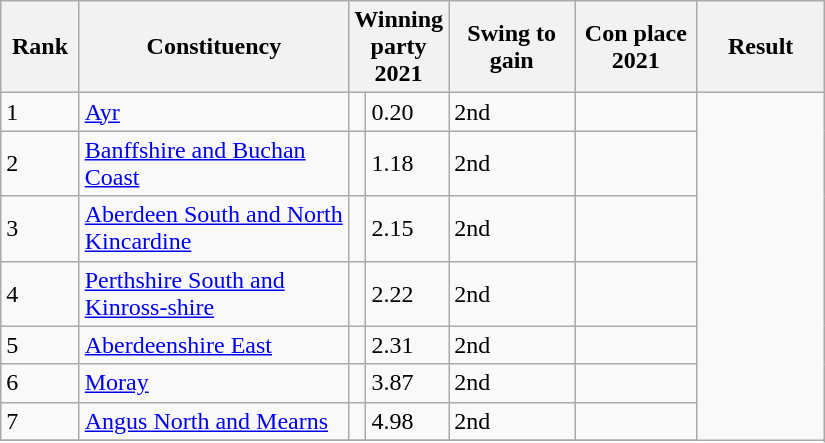<table class="wikitable" style="width:550px">
<tr>
<th style="width:50px;">Rank</th>
<th style="width:225px;">Constituency</th>
<th colspan="2" style="width:175px;">Winning party 2021</th>
<th style="width:100px;">Swing to gain</th>
<th style="width:100px;">Con place 2021</th>
<th style="width:100px;">Result</th>
</tr>
<tr>
<td>1</td>
<td><a href='#'>Ayr</a></td>
<td></td>
<td>0.20</td>
<td>2nd</td>
<td></td>
</tr>
<tr>
<td>2</td>
<td><a href='#'>Banffshire and Buchan Coast</a></td>
<td></td>
<td>1.18</td>
<td>2nd</td>
<td></td>
</tr>
<tr>
<td>3</td>
<td><a href='#'>Aberdeen South and North Kincardine</a></td>
<td></td>
<td>2.15</td>
<td>2nd</td>
<td></td>
</tr>
<tr>
<td>4</td>
<td><a href='#'>Perthshire South and Kinross-shire</a></td>
<td></td>
<td>2.22</td>
<td>2nd</td>
<td></td>
</tr>
<tr>
<td>5</td>
<td><a href='#'>Aberdeenshire East</a></td>
<td></td>
<td>2.31</td>
<td>2nd</td>
<td></td>
</tr>
<tr>
<td>6</td>
<td><a href='#'>Moray</a></td>
<td></td>
<td>3.87</td>
<td>2nd</td>
<td></td>
</tr>
<tr>
<td>7</td>
<td><a href='#'>Angus North and Mearns</a></td>
<td></td>
<td>4.98</td>
<td>2nd</td>
<td></td>
</tr>
<tr>
</tr>
</table>
